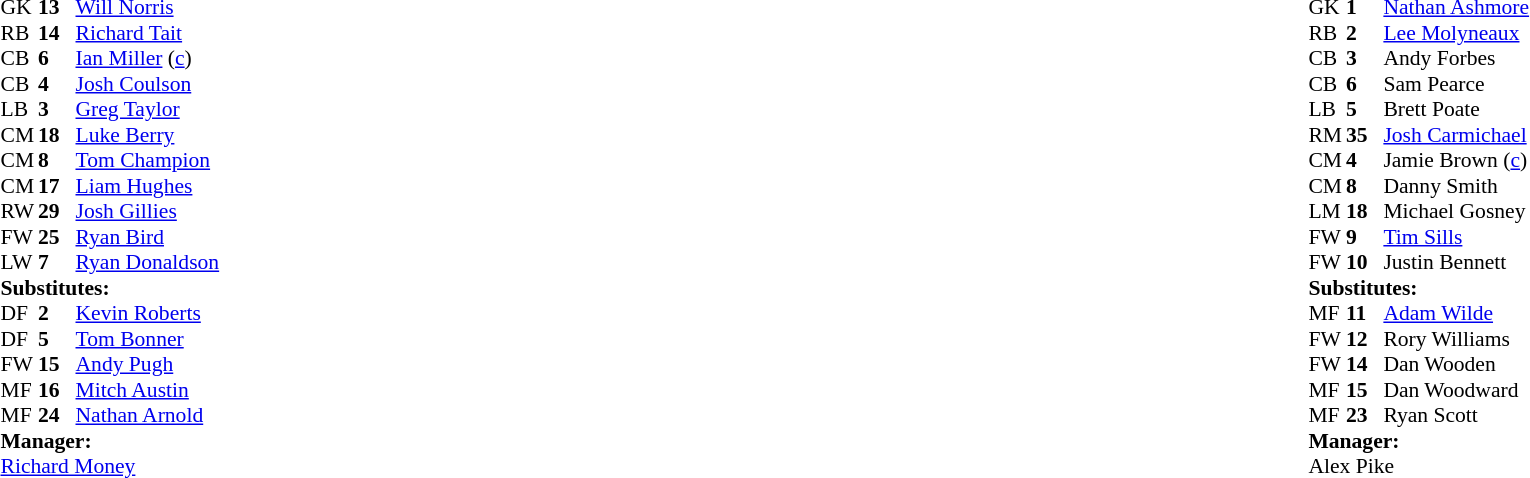<table width="100%">
<tr>
<td valign="top" width="50%"><br><table style="font-size: 90%" cellspacing="0" cellpadding="0">
<tr>
<td colspan="4"></td>
</tr>
<tr>
<th width=25></th>
<th width=25></th>
</tr>
<tr>
<td>GK</td>
<td><strong>13</strong></td>
<td> <a href='#'>Will Norris</a></td>
</tr>
<tr>
<td>RB</td>
<td><strong>14</strong></td>
<td> <a href='#'>Richard Tait</a></td>
</tr>
<tr>
<td>CB</td>
<td><strong>6</strong></td>
<td> <a href='#'>Ian Miller</a> (<a href='#'>c</a>)</td>
</tr>
<tr>
<td>CB</td>
<td><strong>4</strong></td>
<td> <a href='#'>Josh Coulson</a></td>
<td></td>
<td></td>
</tr>
<tr>
<td>LB</td>
<td><strong>3</strong></td>
<td> <a href='#'>Greg Taylor</a></td>
</tr>
<tr>
<td>CM</td>
<td><strong>18</strong></td>
<td> <a href='#'>Luke Berry</a></td>
</tr>
<tr>
<td>CM</td>
<td><strong>8</strong></td>
<td> <a href='#'>Tom Champion</a></td>
</tr>
<tr>
<td>CM</td>
<td><strong>17</strong></td>
<td> <a href='#'>Liam Hughes</a></td>
<td></td>
<td></td>
</tr>
<tr>
<td>RW</td>
<td><strong>29</strong></td>
<td> <a href='#'>Josh Gillies</a></td>
<td></td>
<td></td>
</tr>
<tr>
<td>FW</td>
<td><strong>25</strong></td>
<td> <a href='#'>Ryan Bird</a></td>
</tr>
<tr>
<td>LW</td>
<td><strong>7</strong></td>
<td> <a href='#'>Ryan Donaldson</a></td>
</tr>
<tr>
<td colspan=3><strong>Substitutes:</strong></td>
</tr>
<tr>
<td>DF</td>
<td><strong>2</strong></td>
<td> <a href='#'>Kevin Roberts</a></td>
</tr>
<tr>
<td>DF</td>
<td><strong>5</strong></td>
<td> <a href='#'>Tom Bonner</a></td>
<td></td>
<td></td>
</tr>
<tr>
<td>FW</td>
<td><strong>15</strong></td>
<td> <a href='#'>Andy Pugh</a></td>
<td></td>
<td></td>
</tr>
<tr>
<td>MF</td>
<td><strong>16</strong></td>
<td> <a href='#'>Mitch Austin</a></td>
</tr>
<tr>
<td>MF</td>
<td><strong>24</strong></td>
<td> <a href='#'>Nathan Arnold</a></td>
<td></td>
<td></td>
</tr>
<tr>
<td colspan=3><strong>Manager:</strong></td>
</tr>
<tr>
<td colspan=4> <a href='#'>Richard Money</a></td>
</tr>
</table>
</td>
<td valign="top"></td>
<td valign="top" width="50%"><br><table style="font-size: 90%" cellspacing="0" cellpadding="0" align=center>
<tr>
<td colspan="4"></td>
</tr>
<tr>
<th width=25></th>
<th width=25></th>
</tr>
<tr>
<td>GK</td>
<td><strong>1</strong></td>
<td> <a href='#'>Nathan Ashmore</a></td>
</tr>
<tr>
<td>RB</td>
<td><strong>2</strong></td>
<td> <a href='#'>Lee Molyneaux</a></td>
</tr>
<tr>
<td>CB</td>
<td><strong>3</strong></td>
<td> Andy Forbes</td>
</tr>
<tr>
<td>CB</td>
<td><strong>6</strong></td>
<td> Sam Pearce</td>
<td></td>
</tr>
<tr>
<td>LB</td>
<td><strong>5</strong></td>
<td> Brett Poate</td>
</tr>
<tr>
<td>RM</td>
<td><strong>35</strong></td>
<td> <a href='#'>Josh Carmichael</a></td>
</tr>
<tr>
<td>CM</td>
<td><strong>4</strong></td>
<td> Jamie Brown (<a href='#'>c</a>)</td>
</tr>
<tr>
<td>CM</td>
<td><strong>8</strong></td>
<td> Danny Smith</td>
<td></td>
<td></td>
</tr>
<tr>
<td>LM</td>
<td><strong>18</strong></td>
<td> Michael Gosney</td>
<td></td>
<td></td>
</tr>
<tr>
<td>FW</td>
<td><strong>9</strong></td>
<td> <a href='#'>Tim Sills</a></td>
<td></td>
<td></td>
</tr>
<tr>
<td>FW</td>
<td><strong>10</strong></td>
<td> Justin Bennett</td>
</tr>
<tr>
<td colspan=3><strong>Substitutes:</strong></td>
</tr>
<tr>
<td>MF</td>
<td><strong>11</strong></td>
<td> <a href='#'>Adam Wilde</a></td>
</tr>
<tr>
<td>FW</td>
<td><strong>12</strong></td>
<td> Rory Williams</td>
<td></td>
<td></td>
</tr>
<tr>
<td>FW</td>
<td><strong>14</strong></td>
<td> Dan Wooden</td>
<td></td>
<td></td>
</tr>
<tr>
<td>MF</td>
<td><strong>15</strong></td>
<td> Dan Woodward</td>
<td></td>
<td></td>
</tr>
<tr>
<td>MF</td>
<td><strong>23</strong></td>
<td> Ryan Scott</td>
</tr>
<tr>
<td colspan=3><strong>Manager:</strong></td>
</tr>
<tr>
<td colspan=4> Alex Pike</td>
</tr>
</table>
</td>
</tr>
</table>
